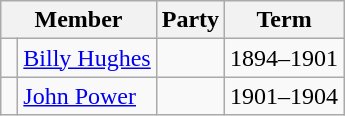<table class="wikitable">
<tr>
<th colspan="2">Member</th>
<th>Party</th>
<th>Term</th>
</tr>
<tr>
<td> </td>
<td><a href='#'>Billy Hughes</a></td>
<td></td>
<td>1894–1901</td>
</tr>
<tr>
<td> </td>
<td><a href='#'>John Power</a></td>
<td></td>
<td>1901–1904</td>
</tr>
</table>
